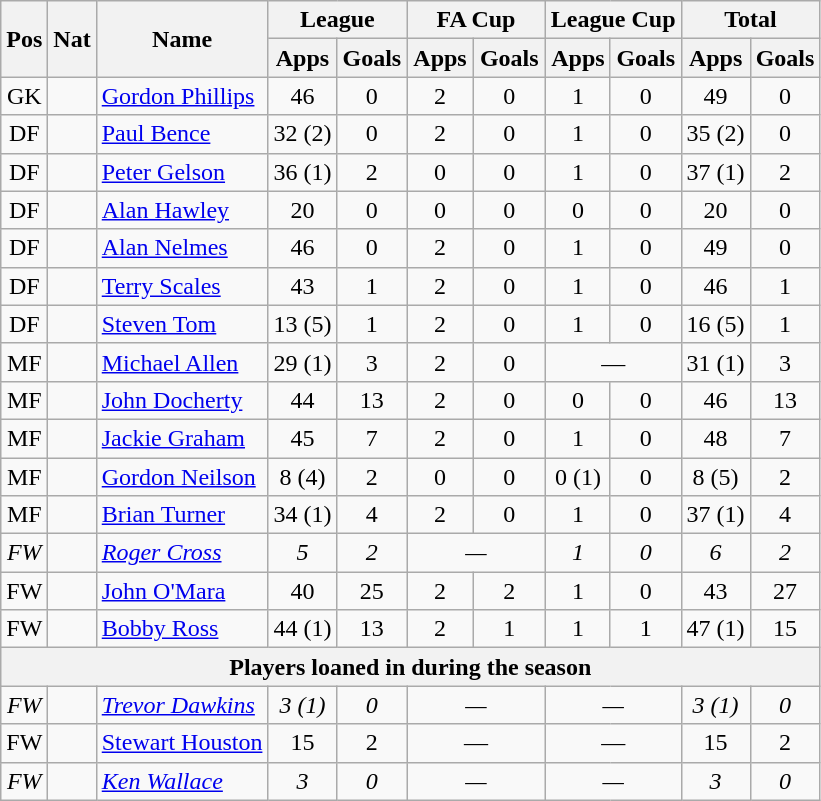<table class="wikitable" style="text-align:center">
<tr>
<th rowspan="2">Pos</th>
<th rowspan="2">Nat</th>
<th rowspan="2">Name</th>
<th colspan="2" style="width:85px;">League</th>
<th colspan="2" style="width:85px;">FA Cup</th>
<th colspan="2">League Cup</th>
<th colspan="2" style="width:85px;">Total</th>
</tr>
<tr>
<th>Apps</th>
<th>Goals</th>
<th>Apps</th>
<th>Goals</th>
<th>Apps</th>
<th>Goals</th>
<th>Apps</th>
<th>Goals</th>
</tr>
<tr>
<td>GK</td>
<td></td>
<td style="text-align:left;"><a href='#'>Gordon Phillips</a></td>
<td>46</td>
<td>0</td>
<td>2</td>
<td>0</td>
<td>1</td>
<td>0</td>
<td>49</td>
<td>0</td>
</tr>
<tr>
<td>DF</td>
<td></td>
<td style="text-align:left;"><a href='#'>Paul Bence</a></td>
<td>32 (2)</td>
<td>0</td>
<td>2</td>
<td>0</td>
<td>1</td>
<td>0</td>
<td>35 (2)</td>
<td>0</td>
</tr>
<tr>
<td>DF</td>
<td></td>
<td style="text-align:left;"><a href='#'>Peter Gelson</a></td>
<td>36 (1)</td>
<td>2</td>
<td>0</td>
<td>0</td>
<td>1</td>
<td>0</td>
<td>37 (1)</td>
<td>2</td>
</tr>
<tr>
<td>DF</td>
<td></td>
<td style="text-align:left;"><a href='#'>Alan Hawley</a></td>
<td>20</td>
<td>0</td>
<td>0</td>
<td>0</td>
<td>0</td>
<td>0</td>
<td>20</td>
<td>0</td>
</tr>
<tr>
<td>DF</td>
<td></td>
<td style="text-align:left;"><a href='#'>Alan Nelmes</a></td>
<td>46</td>
<td>0</td>
<td>2</td>
<td>0</td>
<td>1</td>
<td>0</td>
<td>49</td>
<td>0</td>
</tr>
<tr>
<td>DF</td>
<td></td>
<td style="text-align:left;"><a href='#'>Terry Scales</a></td>
<td>43</td>
<td>1</td>
<td>2</td>
<td>0</td>
<td>1</td>
<td>0</td>
<td>46</td>
<td>1</td>
</tr>
<tr>
<td>DF</td>
<td></td>
<td style="text-align:left;"><a href='#'>Steven Tom</a></td>
<td>13 (5)</td>
<td>1</td>
<td>2</td>
<td>0</td>
<td>1</td>
<td>0</td>
<td>16 (5)</td>
<td>1</td>
</tr>
<tr>
<td>MF</td>
<td></td>
<td style="text-align:left;"><a href='#'>Michael Allen</a></td>
<td>29 (1)</td>
<td>3</td>
<td>2</td>
<td>0</td>
<td colspan="2">—</td>
<td>31 (1)</td>
<td>3</td>
</tr>
<tr>
<td>MF</td>
<td></td>
<td style="text-align:left;"><a href='#'>John Docherty</a></td>
<td>44</td>
<td>13</td>
<td>2</td>
<td>0</td>
<td>0</td>
<td>0</td>
<td>46</td>
<td>13</td>
</tr>
<tr>
<td>MF</td>
<td></td>
<td style="text-align:left;"><a href='#'>Jackie Graham</a></td>
<td>45</td>
<td>7</td>
<td>2</td>
<td>0</td>
<td>1</td>
<td>0</td>
<td>48</td>
<td>7</td>
</tr>
<tr>
<td>MF</td>
<td></td>
<td style="text-align:left;"><a href='#'>Gordon Neilson</a></td>
<td>8 (4)</td>
<td>2</td>
<td>0</td>
<td>0</td>
<td>0 (1)</td>
<td>0</td>
<td>8 (5)</td>
<td>2</td>
</tr>
<tr>
<td>MF</td>
<td></td>
<td style="text-align:left;"><a href='#'>Brian Turner</a></td>
<td>34 (1)</td>
<td>4</td>
<td>2</td>
<td>0</td>
<td>1</td>
<td>0</td>
<td>37 (1)</td>
<td>4</td>
</tr>
<tr>
<td><em>FW</em></td>
<td><em></em></td>
<td style="text-align:left;"><a href='#'><em>Roger Cross</em></a></td>
<td><em>5</em></td>
<td><em>2</em></td>
<td colspan="2"><em>—</em></td>
<td><em>1</em></td>
<td><em>0</em></td>
<td><em>6</em></td>
<td><em>2</em></td>
</tr>
<tr>
<td>FW</td>
<td></td>
<td style="text-align:left;"><a href='#'>John O'Mara</a></td>
<td>40</td>
<td>25</td>
<td>2</td>
<td>2</td>
<td>1</td>
<td>0</td>
<td>43</td>
<td>27</td>
</tr>
<tr>
<td>FW</td>
<td></td>
<td style="text-align:left;"><a href='#'>Bobby Ross</a></td>
<td>44 (1)</td>
<td>13</td>
<td>2</td>
<td>1</td>
<td>1</td>
<td>1</td>
<td>47 (1)</td>
<td>15</td>
</tr>
<tr>
<th colspan="11">Players loaned in during the season</th>
</tr>
<tr>
<td><em>FW</em></td>
<td><em></em></td>
<td style="text-align:left;"><em><a href='#'>Trevor Dawkins</a></em></td>
<td><em>3 (1)</em></td>
<td><em>0</em></td>
<td colspan="2"><em>—</em></td>
<td colspan="2"><em>—</em></td>
<td><em>3 (1)</em></td>
<td><em>0</em></td>
</tr>
<tr>
<td>FW</td>
<td></td>
<td style="text-align:left;"><a href='#'>Stewart Houston</a></td>
<td>15</td>
<td>2</td>
<td colspan="2">—</td>
<td colspan="2">—</td>
<td>15</td>
<td>2</td>
</tr>
<tr>
<td><em>FW</em></td>
<td><em></em></td>
<td style="text-align:left;"><a href='#'><em>Ken Wallace</em></a></td>
<td><em>3</em></td>
<td><em>0</em></td>
<td colspan="2"><em>—</em></td>
<td colspan="2"><em>—</em></td>
<td><em>3</em></td>
<td><em>0</em></td>
</tr>
</table>
